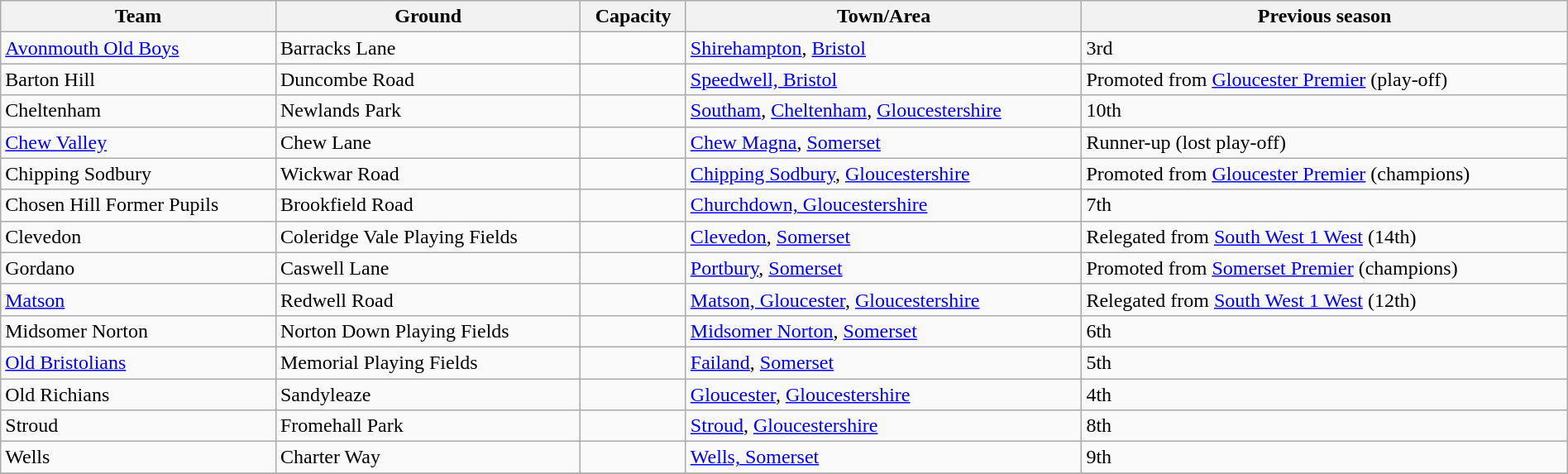<table class="wikitable sortable" style="width:100%;">
<tr>
<th>Team</th>
<th>Ground</th>
<th>Capacity</th>
<th>Town/Area</th>
<th>Previous season</th>
</tr>
<tr>
<td><a href='#'>Avonmouth Old Boys</a></td>
<td>Barracks Lane</td>
<td></td>
<td><a href='#'>Shirehampton</a>, <a href='#'>Bristol</a></td>
<td>3rd</td>
</tr>
<tr>
<td>Barton Hill</td>
<td>Duncombe Road</td>
<td></td>
<td><a href='#'>Speedwell, Bristol</a></td>
<td>Promoted from <a href='#'>Gloucester Premier</a> (play-off)</td>
</tr>
<tr>
<td>Cheltenham</td>
<td>Newlands Park</td>
<td></td>
<td><a href='#'>Southam</a>, <a href='#'>Cheltenham</a>, <a href='#'>Gloucestershire</a></td>
<td>10th</td>
</tr>
<tr>
<td><a href='#'>Chew Valley</a></td>
<td>Chew Lane</td>
<td></td>
<td><a href='#'>Chew Magna</a>, <a href='#'>Somerset</a></td>
<td>Runner-up (lost play-off)</td>
</tr>
<tr>
<td>Chipping Sodbury</td>
<td>Wickwar Road</td>
<td></td>
<td><a href='#'>Chipping Sodbury</a>, <a href='#'>Gloucestershire</a></td>
<td>Promoted from <a href='#'>Gloucester Premier</a> (champions)</td>
</tr>
<tr>
<td>Chosen Hill Former Pupils</td>
<td>Brookfield Road</td>
<td></td>
<td><a href='#'>Churchdown, Gloucestershire</a></td>
<td>7th</td>
</tr>
<tr>
<td>Clevedon</td>
<td>Coleridge Vale Playing Fields</td>
<td></td>
<td><a href='#'>Clevedon</a>, <a href='#'>Somerset</a></td>
<td>Relegated from <a href='#'>South West 1 West</a> (14th)</td>
</tr>
<tr>
<td>Gordano</td>
<td>Caswell Lane</td>
<td></td>
<td><a href='#'>Portbury</a>, <a href='#'>Somerset</a></td>
<td>Promoted from <a href='#'>Somerset Premier</a> (champions)</td>
</tr>
<tr>
<td><a href='#'>Matson</a></td>
<td>Redwell Road</td>
<td></td>
<td><a href='#'>Matson, Gloucester</a>, <a href='#'>Gloucestershire</a></td>
<td>Relegated from <a href='#'>South West 1 West</a> (12th)</td>
</tr>
<tr>
<td>Midsomer Norton</td>
<td>Norton Down Playing Fields</td>
<td></td>
<td><a href='#'>Midsomer Norton</a>, <a href='#'>Somerset</a></td>
<td>6th</td>
</tr>
<tr>
<td><a href='#'>Old Bristolians</a></td>
<td>Memorial Playing Fields</td>
<td></td>
<td><a href='#'>Failand</a>, <a href='#'>Somerset</a></td>
<td>5th</td>
</tr>
<tr>
<td>Old Richians</td>
<td>Sandyleaze</td>
<td></td>
<td><a href='#'>Gloucester</a>, <a href='#'>Gloucestershire</a></td>
<td>4th</td>
</tr>
<tr>
<td>Stroud</td>
<td>Fromehall Park</td>
<td></td>
<td><a href='#'>Stroud</a>, <a href='#'>Gloucestershire</a></td>
<td>8th</td>
</tr>
<tr>
<td>Wells</td>
<td>Charter Way</td>
<td></td>
<td><a href='#'>Wells, Somerset</a></td>
<td>9th</td>
</tr>
<tr>
</tr>
</table>
